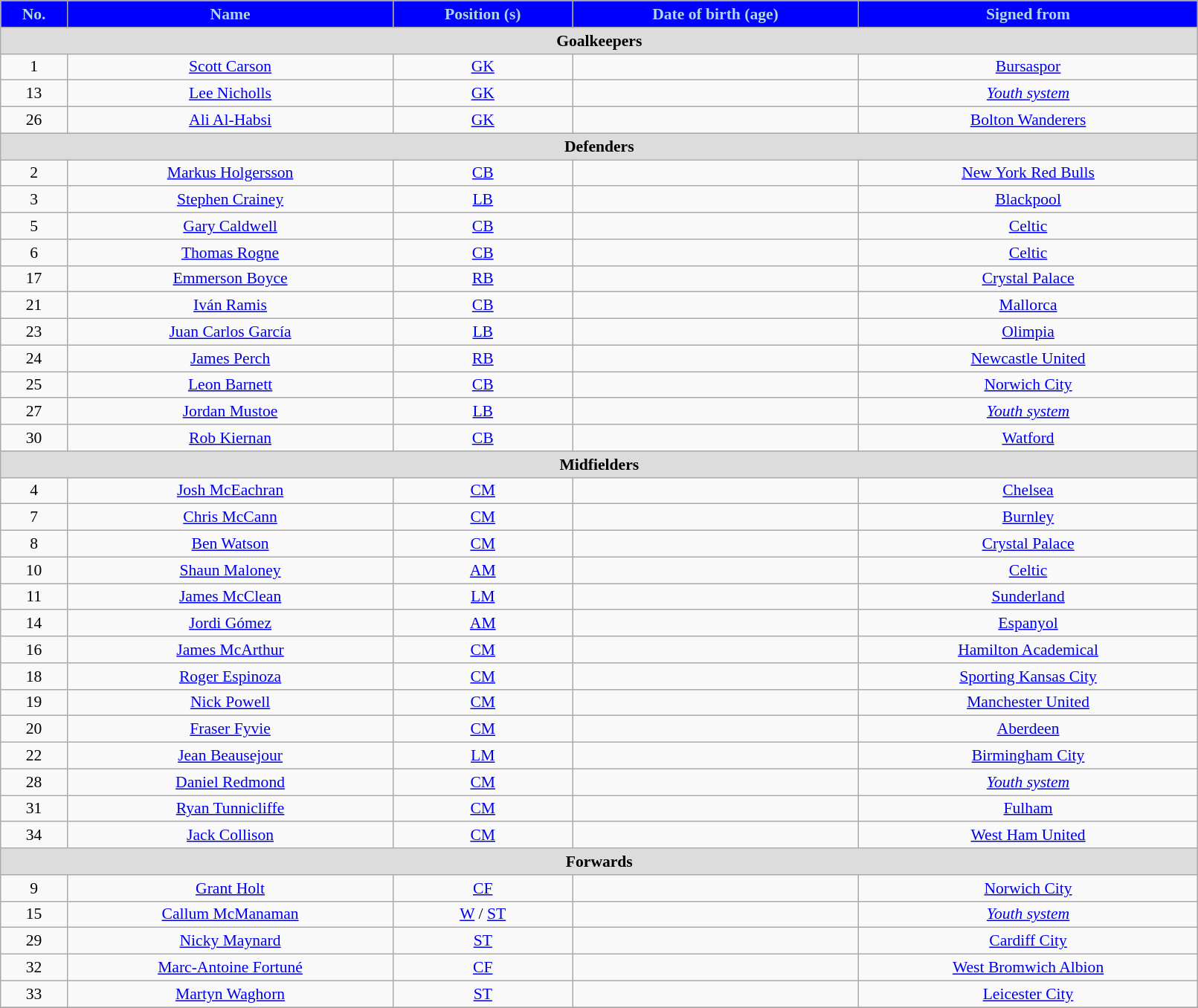<table class="wikitable" style="text-align:center; font-size:90%; width:85%;">
<tr>
<th style="background:#0000ff; color:#ADD8E6; text-align:center;">No.</th>
<th style="background:#0000ff; color:#ADD8E6; text-align:center;">Name</th>
<th style="background:#0000ff; color:#ADD8E6; text-align:center;">Position (s)</th>
<th style="background:#0000ff; color:#ADD8E6; text-align:center;">Date of birth (age)</th>
<th style="background:#0000ff; color:#ADD8E6; text-align:center;">Signed from</th>
</tr>
<tr>
<th colspan="6" style="background:#dcdcdc; text-align:center;">Goalkeepers</th>
</tr>
<tr>
<td>1</td>
<td><a href='#'>Scott Carson</a></td>
<td><a href='#'>GK</a></td>
<td></td>
<td><a href='#'>Bursaspor</a></td>
</tr>
<tr>
<td>13</td>
<td><a href='#'>Lee Nicholls</a></td>
<td><a href='#'>GK</a></td>
<td></td>
<td><em><a href='#'>Youth system</a></em></td>
</tr>
<tr>
<td>26</td>
<td><a href='#'>Ali Al-Habsi</a></td>
<td><a href='#'>GK</a></td>
<td></td>
<td><a href='#'>Bolton Wanderers</a></td>
</tr>
<tr>
<th colspan="6" style="background:#dcdcdc; text-align:center;">Defenders</th>
</tr>
<tr>
<td>2</td>
<td><a href='#'>Markus Holgersson</a></td>
<td><a href='#'>CB</a></td>
<td></td>
<td><a href='#'>New York Red Bulls</a></td>
</tr>
<tr>
<td>3</td>
<td><a href='#'>Stephen Crainey</a></td>
<td><a href='#'>LB</a></td>
<td></td>
<td><a href='#'>Blackpool</a></td>
</tr>
<tr>
<td>5</td>
<td><a href='#'>Gary Caldwell</a></td>
<td><a href='#'>CB</a></td>
<td></td>
<td><a href='#'>Celtic</a></td>
</tr>
<tr>
<td>6</td>
<td><a href='#'>Thomas Rogne</a></td>
<td><a href='#'>CB</a></td>
<td></td>
<td><a href='#'>Celtic</a></td>
</tr>
<tr>
<td>17</td>
<td><a href='#'>Emmerson Boyce</a></td>
<td><a href='#'>RB</a></td>
<td></td>
<td><a href='#'>Crystal Palace</a></td>
</tr>
<tr>
<td>21</td>
<td><a href='#'>Iván Ramis</a></td>
<td><a href='#'>CB</a></td>
<td></td>
<td><a href='#'>Mallorca</a></td>
</tr>
<tr>
<td>23</td>
<td><a href='#'>Juan Carlos García</a></td>
<td><a href='#'>LB</a></td>
<td></td>
<td><a href='#'>Olimpia</a></td>
</tr>
<tr>
<td>24</td>
<td><a href='#'>James Perch</a></td>
<td><a href='#'>RB</a></td>
<td></td>
<td><a href='#'>Newcastle United</a></td>
</tr>
<tr>
<td>25</td>
<td><a href='#'>Leon Barnett</a></td>
<td><a href='#'>CB</a></td>
<td></td>
<td><a href='#'>Norwich City</a></td>
</tr>
<tr>
<td>27</td>
<td><a href='#'>Jordan Mustoe</a></td>
<td><a href='#'>LB</a></td>
<td></td>
<td><em><a href='#'>Youth system</a></em></td>
</tr>
<tr>
<td>30</td>
<td><a href='#'>Rob Kiernan</a></td>
<td><a href='#'>CB</a></td>
<td></td>
<td><a href='#'>Watford</a></td>
</tr>
<tr>
<th colspan="7" style="background:#dcdcdc; text-align:center;">Midfielders</th>
</tr>
<tr>
<td>4</td>
<td><a href='#'>Josh McEachran</a></td>
<td><a href='#'>CM</a></td>
<td></td>
<td><a href='#'>Chelsea</a></td>
</tr>
<tr>
<td>7</td>
<td><a href='#'>Chris McCann</a></td>
<td><a href='#'>CM</a></td>
<td></td>
<td><a href='#'>Burnley</a></td>
</tr>
<tr>
<td>8</td>
<td><a href='#'>Ben Watson</a></td>
<td><a href='#'>CM</a></td>
<td></td>
<td><a href='#'>Crystal Palace</a></td>
</tr>
<tr>
<td>10</td>
<td><a href='#'>Shaun Maloney</a></td>
<td><a href='#'>AM</a></td>
<td></td>
<td><a href='#'>Celtic</a></td>
</tr>
<tr>
<td>11</td>
<td><a href='#'>James McClean</a></td>
<td><a href='#'>LM</a></td>
<td></td>
<td><a href='#'>Sunderland</a></td>
</tr>
<tr>
<td>14</td>
<td><a href='#'>Jordi Gómez</a></td>
<td><a href='#'>AM</a></td>
<td></td>
<td><a href='#'>Espanyol</a></td>
</tr>
<tr>
<td>16</td>
<td><a href='#'>James McArthur</a></td>
<td><a href='#'>CM</a></td>
<td></td>
<td><a href='#'>Hamilton Academical</a></td>
</tr>
<tr>
<td>18</td>
<td><a href='#'>Roger Espinoza</a></td>
<td><a href='#'>CM</a></td>
<td></td>
<td><a href='#'>Sporting Kansas City</a></td>
</tr>
<tr>
<td>19</td>
<td><a href='#'>Nick Powell</a></td>
<td><a href='#'>CM</a></td>
<td></td>
<td><a href='#'>Manchester United</a></td>
</tr>
<tr>
<td>20</td>
<td><a href='#'>Fraser Fyvie</a></td>
<td><a href='#'>CM</a></td>
<td></td>
<td><a href='#'>Aberdeen</a></td>
</tr>
<tr>
<td>22</td>
<td><a href='#'>Jean Beausejour</a></td>
<td><a href='#'>LM</a></td>
<td></td>
<td><a href='#'>Birmingham City</a></td>
</tr>
<tr>
<td>28</td>
<td><a href='#'>Daniel Redmond</a></td>
<td><a href='#'>CM</a></td>
<td></td>
<td><em><a href='#'>Youth system</a></em></td>
</tr>
<tr>
<td>31</td>
<td><a href='#'>Ryan Tunnicliffe</a></td>
<td><a href='#'>CM</a></td>
<td></td>
<td><a href='#'>Fulham</a></td>
</tr>
<tr>
<td>34</td>
<td><a href='#'>Jack Collison</a></td>
<td><a href='#'>CM</a></td>
<td></td>
<td><a href='#'>West Ham United</a></td>
</tr>
<tr>
<th colspan="6" style="background:#dcdcdc; text-align:center;">Forwards</th>
</tr>
<tr>
<td>9</td>
<td><a href='#'>Grant Holt</a></td>
<td><a href='#'>CF</a></td>
<td></td>
<td><a href='#'>Norwich City</a></td>
</tr>
<tr>
<td>15</td>
<td><a href='#'>Callum McManaman</a></td>
<td><a href='#'>W</a> / <a href='#'>ST</a></td>
<td></td>
<td><em><a href='#'>Youth system</a></em></td>
</tr>
<tr>
<td>29</td>
<td><a href='#'>Nicky Maynard</a></td>
<td><a href='#'>ST</a></td>
<td></td>
<td><a href='#'>Cardiff City</a></td>
</tr>
<tr>
<td>32</td>
<td><a href='#'>Marc-Antoine Fortuné</a></td>
<td><a href='#'>CF</a></td>
<td></td>
<td><a href='#'>West Bromwich Albion</a></td>
</tr>
<tr>
<td>33</td>
<td><a href='#'>Martyn Waghorn</a></td>
<td><a href='#'>ST</a></td>
<td></td>
<td><a href='#'>Leicester City</a></td>
</tr>
<tr>
</tr>
</table>
